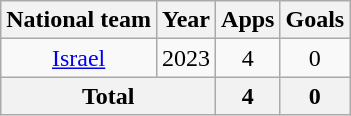<table class="wikitable" style="text-align:center">
<tr>
<th>National team</th>
<th>Year</th>
<th>Apps</th>
<th>Goals</th>
</tr>
<tr>
<td rowspan="1"><a href='#'>Israel</a></td>
<td>2023</td>
<td>4</td>
<td>0</td>
</tr>
<tr>
<th colspan="2">Total</th>
<th>4</th>
<th>0</th>
</tr>
</table>
